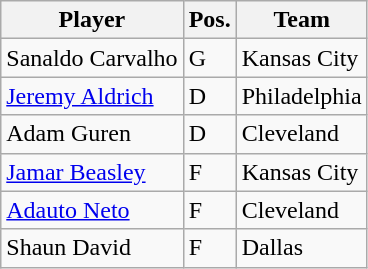<table class="wikitable">
<tr>
<th>Player</th>
<th>Pos.</th>
<th>Team</th>
</tr>
<tr>
<td>Sanaldo Carvalho</td>
<td>G</td>
<td>Kansas City</td>
</tr>
<tr>
<td><a href='#'>Jeremy Aldrich</a></td>
<td>D</td>
<td>Philadelphia</td>
</tr>
<tr>
<td>Adam Guren</td>
<td>D</td>
<td>Cleveland</td>
</tr>
<tr>
<td><a href='#'>Jamar Beasley</a></td>
<td>F</td>
<td>Kansas City</td>
</tr>
<tr>
<td><a href='#'>Adauto Neto</a></td>
<td>F</td>
<td>Cleveland</td>
</tr>
<tr>
<td>Shaun David</td>
<td>F</td>
<td>Dallas</td>
</tr>
</table>
